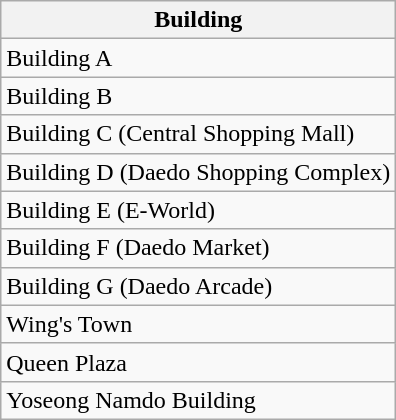<table class="wikitable">
<tr>
<th>Building</th>
</tr>
<tr>
<td>Building A</td>
</tr>
<tr>
<td>Building B</td>
</tr>
<tr>
<td>Building C (Central Shopping Mall)</td>
</tr>
<tr>
<td>Building D (Daedo Shopping Complex)</td>
</tr>
<tr>
<td>Building E (E-World)</td>
</tr>
<tr>
<td>Building F (Daedo Market)</td>
</tr>
<tr>
<td>Building G (Daedo Arcade)</td>
</tr>
<tr>
<td>Wing's Town</td>
</tr>
<tr>
<td>Queen Plaza</td>
</tr>
<tr>
<td>Yoseong Namdo Building</td>
</tr>
</table>
